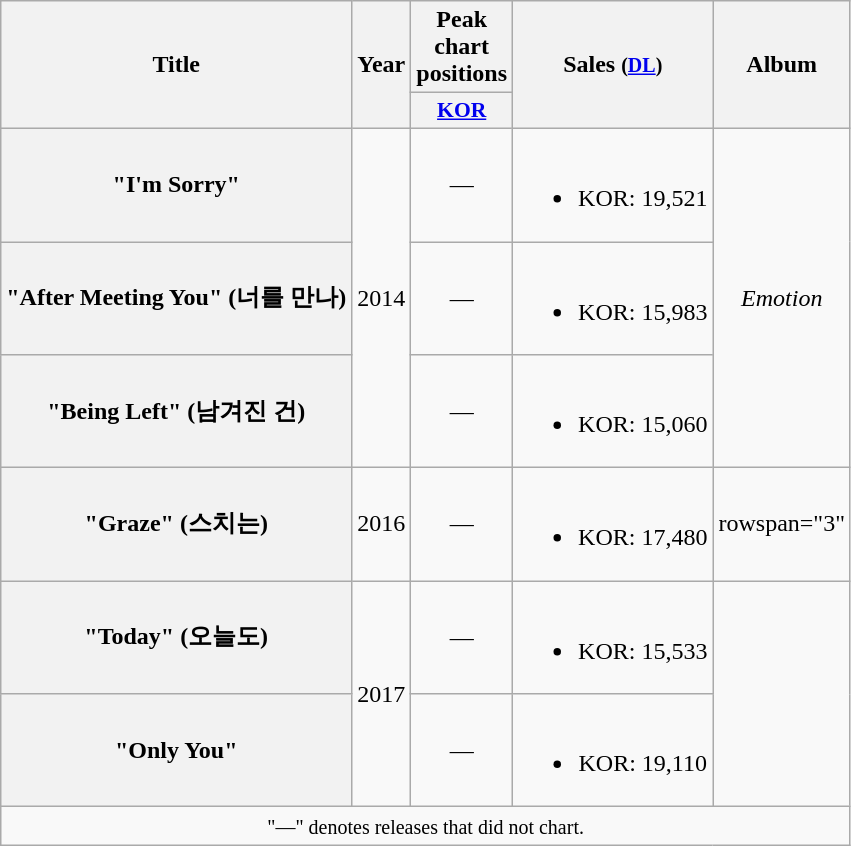<table class="wikitable plainrowheaders" style="text-align:center;">
<tr>
<th scope="col" rowspan="2">Title</th>
<th scope="col" rowspan="2">Year</th>
<th scope="col" colspan="1">Peak chart positions</th>
<th scope="col" rowspan="2">Sales <small>(<a href='#'>DL</a>)</small></th>
<th scope="col" rowspan="2">Album</th>
</tr>
<tr>
<th scope="col" style="width:3.5em;font-size:90%;"><a href='#'>KOR</a><br></th>
</tr>
<tr>
<th scope="row">"I'm Sorry"<br></th>
<td rowspan="3">2014</td>
<td>—</td>
<td><br><ul><li>KOR: 19,521</li></ul></td>
<td rowspan="3"><em>Emotion</em></td>
</tr>
<tr>
<th scope="row">"After Meeting You" (너를 만나)<br></th>
<td>—</td>
<td><br><ul><li>KOR: 15,983</li></ul></td>
</tr>
<tr>
<th scope="row">"Being Left" (남겨진 건)<br></th>
<td>—</td>
<td><br><ul><li>KOR: 15,060</li></ul></td>
</tr>
<tr>
<th scope="row">"Graze" (스치는)<br></th>
<td>2016</td>
<td>—</td>
<td><br><ul><li>KOR: 17,480</li></ul></td>
<td>rowspan="3" </td>
</tr>
<tr>
<th scope="row">"Today" (오늘도)<br></th>
<td rowspan="2">2017</td>
<td>—</td>
<td><br><ul><li>KOR: 15,533</li></ul></td>
</tr>
<tr>
<th scope="row">"Only You" <br></th>
<td>—</td>
<td><br><ul><li>KOR: 19,110</li></ul></td>
</tr>
<tr>
<td colspan="5" align="center"><small>"—" denotes releases that did not chart.</small></td>
</tr>
</table>
